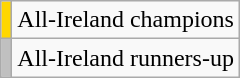<table class="wikitable">
<tr>
<td style="background-color:#FFD700"></td>
<td>All-Ireland champions</td>
</tr>
<tr>
<td style="background-color:#C0C0C0"></td>
<td>All-Ireland runners-up</td>
</tr>
</table>
